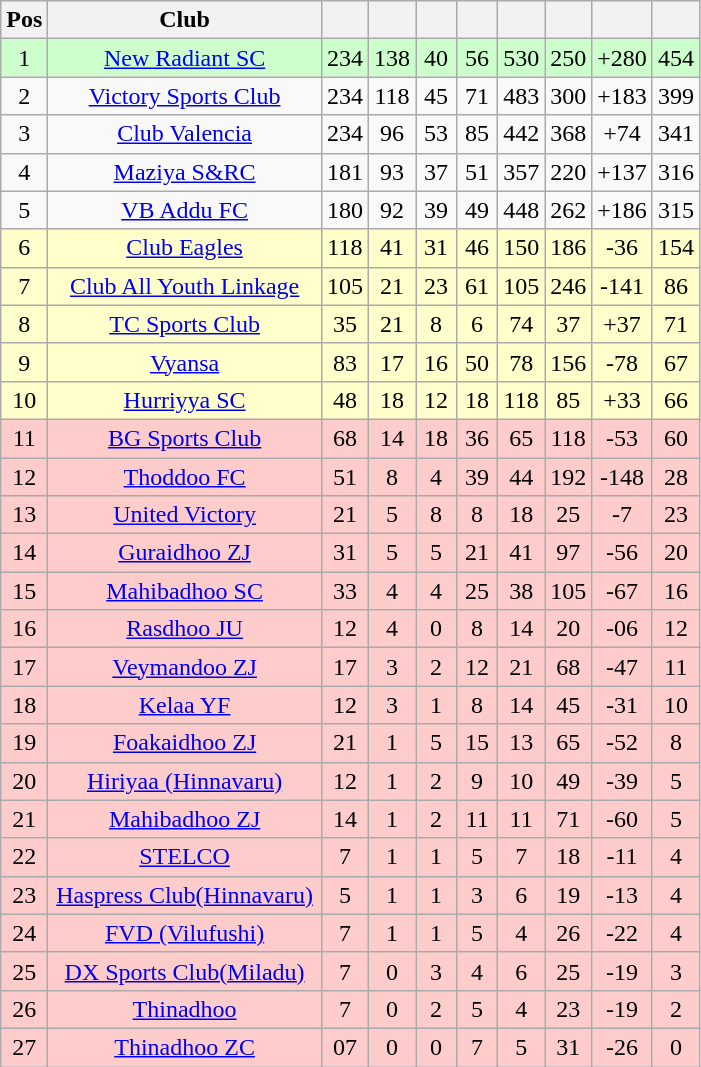<table class="wikitable" style="text-align: center;">
<tr>
<th width="20">Pos</th>
<th width="175">Club</th>
<th width="20"></th>
<th width="20"></th>
<th width="20"></th>
<th width="20"></th>
<th width="20"></th>
<th width="20"></th>
<th width="20"></th>
<th width="20"></th>
</tr>
<tr style="background:#ccffcc">
<td>1</td>
<td><a href='#'>New Radiant SC</a></td>
<td>234</td>
<td>138</td>
<td>40</td>
<td>56</td>
<td>530</td>
<td>250</td>
<td>+280</td>
<td>454</td>
</tr>
<tr>
<td>2</td>
<td><a href='#'>Victory Sports Club</a></td>
<td>234</td>
<td>118</td>
<td>45</td>
<td>71</td>
<td>483</td>
<td>300</td>
<td>+183</td>
<td>399</td>
</tr>
<tr>
<td>3</td>
<td><a href='#'>Club Valencia</a></td>
<td>234</td>
<td>96</td>
<td>53</td>
<td>85</td>
<td>442</td>
<td>368</td>
<td>+74</td>
<td>341</td>
</tr>
<tr>
<td>4</td>
<td><a href='#'>Maziya S&RC</a></td>
<td>181</td>
<td>93</td>
<td>37</td>
<td>51</td>
<td>357</td>
<td>220</td>
<td>+137</td>
<td>316</td>
</tr>
<tr>
<td>5</td>
<td><a href='#'>VB Addu FC</a></td>
<td>180</td>
<td>92</td>
<td>39</td>
<td>49</td>
<td>448</td>
<td>262</td>
<td>+186</td>
<td>315</td>
</tr>
<tr style="background:#ffffcc">
<td>6</td>
<td><a href='#'>Club Eagles</a></td>
<td>118</td>
<td>41</td>
<td>31</td>
<td>46</td>
<td>150</td>
<td>186</td>
<td>-36</td>
<td>154</td>
</tr>
<tr style="background:#ffffcc">
<td>7</td>
<td><a href='#'>Club All Youth Linkage</a></td>
<td>105</td>
<td>21</td>
<td>23</td>
<td>61</td>
<td>105</td>
<td>246</td>
<td>-141</td>
<td>86</td>
</tr>
<tr style="background:#ffffcc">
<td>8</td>
<td><a href='#'>TC Sports Club</a></td>
<td>35</td>
<td>21</td>
<td>8</td>
<td>6</td>
<td>74</td>
<td>37</td>
<td>+37</td>
<td>71</td>
</tr>
<tr style="background:#ffffcc">
<td>9</td>
<td><a href='#'>Vyansa</a></td>
<td>83</td>
<td>17</td>
<td>16</td>
<td>50</td>
<td>78</td>
<td>156</td>
<td>-78</td>
<td>67</td>
</tr>
<tr style="background:#ffffcc">
<td>10</td>
<td><a href='#'>Hurriyya SC</a></td>
<td>48</td>
<td>18</td>
<td>12</td>
<td>18</td>
<td>118</td>
<td>85</td>
<td>+33</td>
<td>66</td>
</tr>
<tr style="background:#ffcccc">
<td>11</td>
<td><a href='#'>BG Sports Club</a></td>
<td>68</td>
<td>14</td>
<td>18</td>
<td>36</td>
<td>65</td>
<td>118</td>
<td>-53</td>
<td>60</td>
</tr>
<tr style="background:#ffcccc">
<td>12</td>
<td><a href='#'>Thoddoo FC</a></td>
<td>51</td>
<td>8</td>
<td>4</td>
<td>39</td>
<td>44</td>
<td>192</td>
<td>-148</td>
<td>28</td>
</tr>
<tr style="background:#ffcccc">
<td>13</td>
<td><a href='#'>United Victory</a></td>
<td>21</td>
<td>5</td>
<td>8</td>
<td>8</td>
<td>18</td>
<td>25</td>
<td>-7</td>
<td>23</td>
</tr>
<tr style="background:#ffcccc">
<td>14</td>
<td><a href='#'>Guraidhoo ZJ</a></td>
<td>31</td>
<td>5</td>
<td>5</td>
<td>21</td>
<td>41</td>
<td>97</td>
<td>-56</td>
<td>20</td>
</tr>
<tr style="background:#ffcccc">
<td>15</td>
<td><a href='#'>Mahibadhoo SC</a></td>
<td>33</td>
<td>4</td>
<td>4</td>
<td>25</td>
<td>38</td>
<td>105</td>
<td>-67</td>
<td>16</td>
</tr>
<tr style="background:#ffcccc">
<td>16</td>
<td><a href='#'>Rasdhoo JU</a></td>
<td>12</td>
<td>4</td>
<td>0</td>
<td>8</td>
<td>14</td>
<td>20</td>
<td>-06</td>
<td>12</td>
</tr>
<tr style="background:#ffcccc">
<td>17</td>
<td><a href='#'>Veymandoo ZJ</a></td>
<td>17</td>
<td>3</td>
<td>2</td>
<td>12</td>
<td>21</td>
<td>68</td>
<td>-47</td>
<td>11</td>
</tr>
<tr style="background:#ffcccc">
<td>18</td>
<td><a href='#'>Kelaa YF</a></td>
<td>12</td>
<td>3</td>
<td>1</td>
<td>8</td>
<td>14</td>
<td>45</td>
<td>-31</td>
<td>10</td>
</tr>
<tr style="background:#ffcccc">
<td>19</td>
<td><a href='#'>Foakaidhoo ZJ</a></td>
<td>21</td>
<td>1</td>
<td>5</td>
<td>15</td>
<td>13</td>
<td>65</td>
<td>-52</td>
<td>8</td>
</tr>
<tr style="background:#ffcccc">
<td>20</td>
<td><a href='#'>Hiriyaa (Hinnavaru)</a></td>
<td>12</td>
<td>1</td>
<td>2</td>
<td>9</td>
<td>10</td>
<td>49</td>
<td>-39</td>
<td>5</td>
</tr>
<tr style="background:#ffcccc">
<td>21</td>
<td><a href='#'>Mahibadhoo ZJ</a></td>
<td>14</td>
<td>1</td>
<td>2</td>
<td>11</td>
<td>11</td>
<td>71</td>
<td>-60</td>
<td>5</td>
</tr>
<tr style="background:#ffcccc">
<td>22</td>
<td><a href='#'>STELCO</a></td>
<td>7</td>
<td>1</td>
<td>1</td>
<td>5</td>
<td>7</td>
<td>18</td>
<td>-11</td>
<td>4</td>
</tr>
<tr style="background:#ffcccc">
<td>23</td>
<td><a href='#'>Haspress Club(Hinnavaru)</a></td>
<td>5</td>
<td>1</td>
<td>1</td>
<td>3</td>
<td>6</td>
<td>19</td>
<td>-13</td>
<td>4</td>
</tr>
<tr style="background:#ffcccc">
<td>24</td>
<td><a href='#'>FVD (Vilufushi)</a></td>
<td>7</td>
<td>1</td>
<td>1</td>
<td>5</td>
<td>4</td>
<td>26</td>
<td>-22</td>
<td>4</td>
</tr>
<tr style="background:#ffcccc">
<td>25</td>
<td><a href='#'>DX Sports Club(Miladu)</a></td>
<td>7</td>
<td>0</td>
<td>3</td>
<td>4</td>
<td>6</td>
<td>25</td>
<td>-19</td>
<td>3</td>
</tr>
<tr style="background:#ffcccc">
<td>26</td>
<td><a href='#'>Thinadhoo</a></td>
<td>7</td>
<td>0</td>
<td>2</td>
<td>5</td>
<td>4</td>
<td>23</td>
<td>-19</td>
<td>2</td>
</tr>
<tr style="background:#ffcccc">
<td>27</td>
<td><a href='#'>Thinadhoo ZC</a></td>
<td>07</td>
<td>0</td>
<td>0</td>
<td>7</td>
<td>5</td>
<td>31</td>
<td>-26</td>
<td>0</td>
</tr>
</table>
